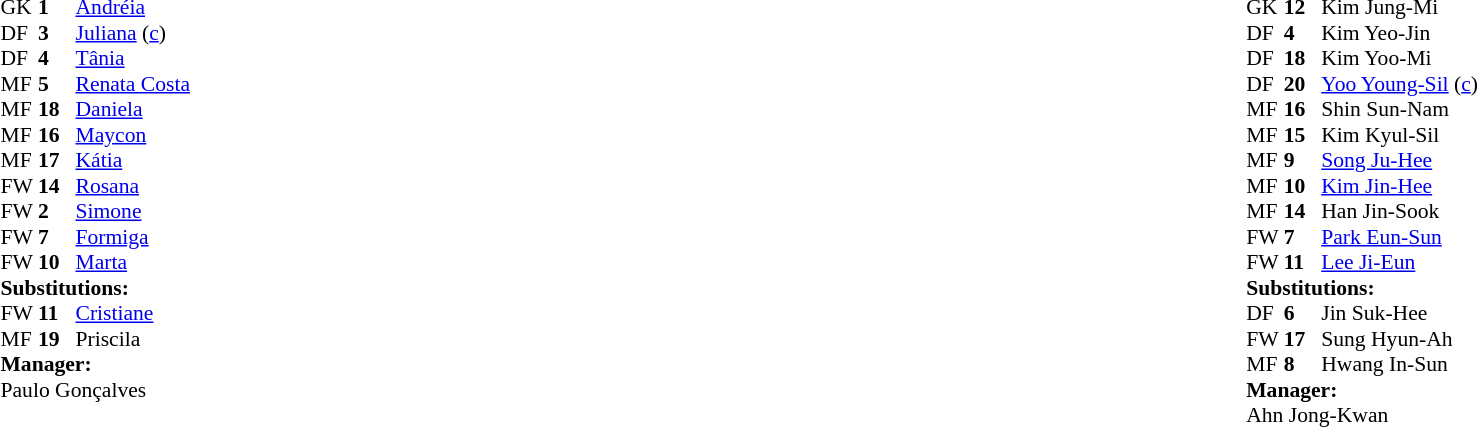<table width="100%">
<tr>
<td valign="top" width="40%"><br><table style="font-size:90%" cellspacing="0" cellpadding="0">
<tr>
<th width=25></th>
<th width=25></th>
</tr>
<tr>
<td>GK</td>
<td><strong>1</strong></td>
<td><a href='#'>Andréia</a></td>
</tr>
<tr>
<td>DF</td>
<td><strong>3</strong></td>
<td><a href='#'>Juliana</a> (<a href='#'>c</a>)</td>
</tr>
<tr>
<td>DF</td>
<td><strong>4</strong></td>
<td><a href='#'>Tânia</a></td>
</tr>
<tr>
<td>MF</td>
<td><strong>5</strong></td>
<td><a href='#'>Renata Costa</a></td>
</tr>
<tr>
<td>MF</td>
<td><strong>18</strong></td>
<td><a href='#'>Daniela</a></td>
</tr>
<tr>
<td>MF</td>
<td><strong>16</strong></td>
<td><a href='#'>Maycon</a></td>
<td></td>
<td></td>
</tr>
<tr>
<td>MF</td>
<td><strong>17</strong></td>
<td><a href='#'>Kátia</a></td>
</tr>
<tr>
<td>FW</td>
<td><strong>14</strong></td>
<td><a href='#'>Rosana</a></td>
</tr>
<tr>
<td>FW</td>
<td><strong>2</strong></td>
<td><a href='#'>Simone</a></td>
</tr>
<tr>
<td>FW</td>
<td><strong>7</strong></td>
<td><a href='#'>Formiga</a></td>
<td> </td>
<td></td>
</tr>
<tr>
<td>FW</td>
<td><strong>10</strong></td>
<td><a href='#'>Marta</a></td>
</tr>
<tr>
<td colspan=3><strong>Substitutions:</strong></td>
</tr>
<tr>
<td>FW</td>
<td><strong>11</strong></td>
<td><a href='#'>Cristiane</a></td>
<td></td>
<td></td>
</tr>
<tr>
<td>MF</td>
<td><strong>19</strong></td>
<td>Priscila</td>
<td></td>
<td></td>
</tr>
<tr>
<td colspan=3><strong>Manager:</strong></td>
</tr>
<tr>
<td colspan=4>Paulo Gonçalves</td>
</tr>
</table>
</td>
<td valign="top" width="50%"><br><table style="font-size: 90%" cellspacing="0" cellpadding="0" align="center">
<tr>
<th width=25></th>
<th width=25></th>
</tr>
<tr>
<td>GK</td>
<td><strong>12</strong></td>
<td>Kim Jung-Mi</td>
</tr>
<tr>
<td>DF</td>
<td><strong>4</strong></td>
<td>Kim Yeo-Jin</td>
</tr>
<tr>
<td>DF</td>
<td><strong>18</strong></td>
<td>Kim Yoo-Mi</td>
<td> </td>
<td></td>
</tr>
<tr>
<td>DF</td>
<td><strong>20</strong></td>
<td><a href='#'>Yoo Young-Sil</a> (<a href='#'>c</a>)</td>
</tr>
<tr>
<td>MF</td>
<td><strong>16</strong></td>
<td>Shin Sun-Nam</td>
</tr>
<tr>
<td>MF</td>
<td><strong>15</strong></td>
<td>Kim Kyul-Sil</td>
<td></td>
<td></td>
</tr>
<tr>
<td>MF</td>
<td><strong>9</strong></td>
<td><a href='#'>Song Ju-Hee</a></td>
</tr>
<tr>
<td>MF</td>
<td><strong>10</strong></td>
<td><a href='#'>Kim Jin-Hee</a></td>
<td></td>
<td></td>
</tr>
<tr>
<td>MF</td>
<td><strong>14</strong></td>
<td>Han Jin-Sook</td>
</tr>
<tr>
<td>FW</td>
<td><strong>7</strong></td>
<td><a href='#'>Park Eun-Sun</a></td>
</tr>
<tr>
<td>FW</td>
<td><strong>11</strong></td>
<td><a href='#'>Lee Ji-Eun</a></td>
</tr>
<tr>
<td colspan=3><strong>Substitutions:</strong></td>
</tr>
<tr>
<td>DF</td>
<td><strong>6</strong></td>
<td>Jin Suk-Hee</td>
<td> </td>
<td></td>
</tr>
<tr>
<td>FW</td>
<td><strong>17</strong></td>
<td>Sung Hyun-Ah</td>
<td></td>
<td></td>
</tr>
<tr>
<td>MF</td>
<td><strong>8</strong></td>
<td>Hwang In-Sun</td>
<td></td>
<td></td>
</tr>
<tr>
<td colspan=3><strong>Manager:</strong></td>
</tr>
<tr>
<td colspan=4>Ahn Jong-Kwan</td>
</tr>
</table>
</td>
</tr>
</table>
